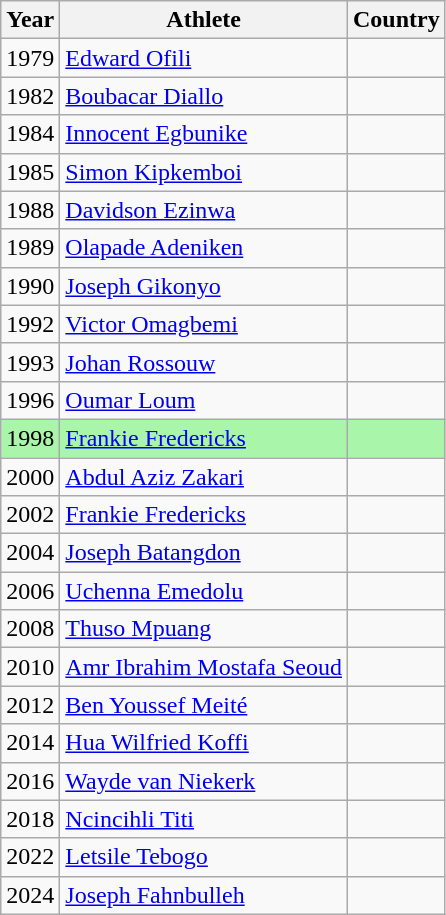<table class="wikitable sortable">
<tr>
<th>Year</th>
<th>Athlete</th>
<th>Country</th>
</tr>
<tr>
<td>1979</td>
<td><a href='#'>Edward Ofili</a></td>
<td></td>
</tr>
<tr>
<td>1982</td>
<td><a href='#'>Boubacar Diallo</a></td>
<td></td>
</tr>
<tr>
<td>1984</td>
<td><a href='#'>Innocent Egbunike</a></td>
<td></td>
</tr>
<tr>
<td>1985</td>
<td><a href='#'>Simon Kipkemboi</a></td>
<td></td>
</tr>
<tr>
<td>1988</td>
<td><a href='#'>Davidson Ezinwa</a></td>
<td></td>
</tr>
<tr>
<td>1989</td>
<td><a href='#'>Olapade Adeniken</a></td>
<td></td>
</tr>
<tr>
<td>1990</td>
<td><a href='#'>Joseph Gikonyo</a></td>
<td></td>
</tr>
<tr>
<td>1992</td>
<td><a href='#'>Victor Omagbemi</a></td>
<td></td>
</tr>
<tr>
<td>1993</td>
<td><a href='#'>Johan Rossouw</a></td>
<td></td>
</tr>
<tr>
<td>1996</td>
<td><a href='#'>Oumar Loum</a></td>
<td></td>
</tr>
<tr bgcolor=#A9F5A9>
<td>1998</td>
<td><a href='#'>Frankie Fredericks</a></td>
<td></td>
</tr>
<tr>
<td>2000</td>
<td><a href='#'>Abdul Aziz Zakari</a></td>
<td></td>
</tr>
<tr>
<td>2002</td>
<td><a href='#'>Frankie Fredericks</a></td>
<td></td>
</tr>
<tr>
<td>2004</td>
<td><a href='#'>Joseph Batangdon</a></td>
<td></td>
</tr>
<tr>
<td>2006</td>
<td><a href='#'>Uchenna Emedolu</a></td>
<td></td>
</tr>
<tr>
<td>2008</td>
<td><a href='#'>Thuso Mpuang</a></td>
<td></td>
</tr>
<tr>
<td>2010</td>
<td><a href='#'>Amr Ibrahim Mostafa Seoud</a></td>
<td></td>
</tr>
<tr>
<td>2012</td>
<td><a href='#'>Ben Youssef Meité</a></td>
<td></td>
</tr>
<tr>
<td>2014</td>
<td><a href='#'>Hua Wilfried Koffi</a></td>
<td></td>
</tr>
<tr>
<td>2016</td>
<td><a href='#'>Wayde van Niekerk</a></td>
<td></td>
</tr>
<tr>
<td>2018</td>
<td><a href='#'>Ncincihli Titi</a></td>
<td></td>
</tr>
<tr>
<td>2022</td>
<td><a href='#'>Letsile Tebogo</a></td>
<td></td>
</tr>
<tr>
<td>2024</td>
<td><a href='#'>Joseph Fahnbulleh</a></td>
<td></td>
</tr>
</table>
